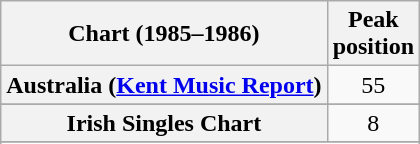<table class="wikitable sortable plainrowheaders">
<tr>
<th scope="col">Chart (1985–1986)</th>
<th scope="col">Peak<br>position</th>
</tr>
<tr>
<th scope="row">Australia (<a href='#'>Kent Music Report</a>)</th>
<td align="center">55</td>
</tr>
<tr>
</tr>
<tr>
<th scope="row">Irish Singles Chart</th>
<td align="center">8</td>
</tr>
<tr>
</tr>
<tr>
</tr>
<tr>
</tr>
</table>
